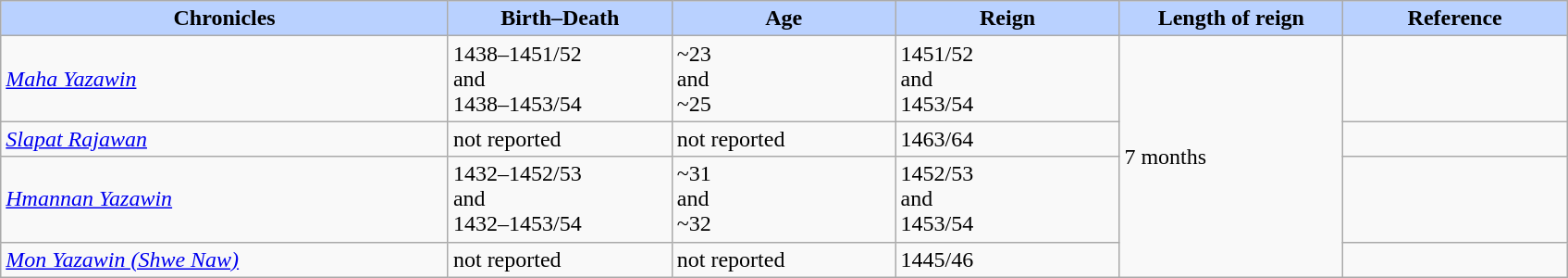<table class="wikitable">
<tr>
<th style="background-color:#B9D1FF" width=20%>Chronicles</th>
<th style="background-color:#B9D1FF" width=10%>Birth–Death</th>
<th style="background-color:#B9D1FF" width=10%>Age</th>
<th style="background-color:#B9D1FF" width=10%>Reign</th>
<th style="background-color:#B9D1FF" width=10%>Length of reign</th>
<th style="background-color:#B9D1FF" width=10%>Reference</th>
</tr>
<tr>
<td><em><a href='#'>Maha Yazawin</a></em></td>
<td> 1438–1451/52 <br> and <br>  1438–1453/54</td>
<td>~23 <br> and <br> ~25</td>
<td>1451/52 <br> and <br> 1453/54</td>
<td rowspan="4">7 months</td>
<td></td>
</tr>
<tr>
<td><em><a href='#'>Slapat Rajawan</a></em></td>
<td>not reported</td>
<td>not reported</td>
<td>1463/64</td>
<td></td>
</tr>
<tr>
<td><em><a href='#'>Hmannan Yazawin</a></em></td>
<td> 1432–1452/53 <br> and <br>  1432–1453/54</td>
<td>~31 <br> and <br> ~32</td>
<td>1452/53 <br> and <br> 1453/54</td>
<td></td>
</tr>
<tr>
<td><em><a href='#'>Mon Yazawin (Shwe Naw)</a></em></td>
<td>not reported</td>
<td>not reported</td>
<td> 1445/46</td>
<td></td>
</tr>
</table>
